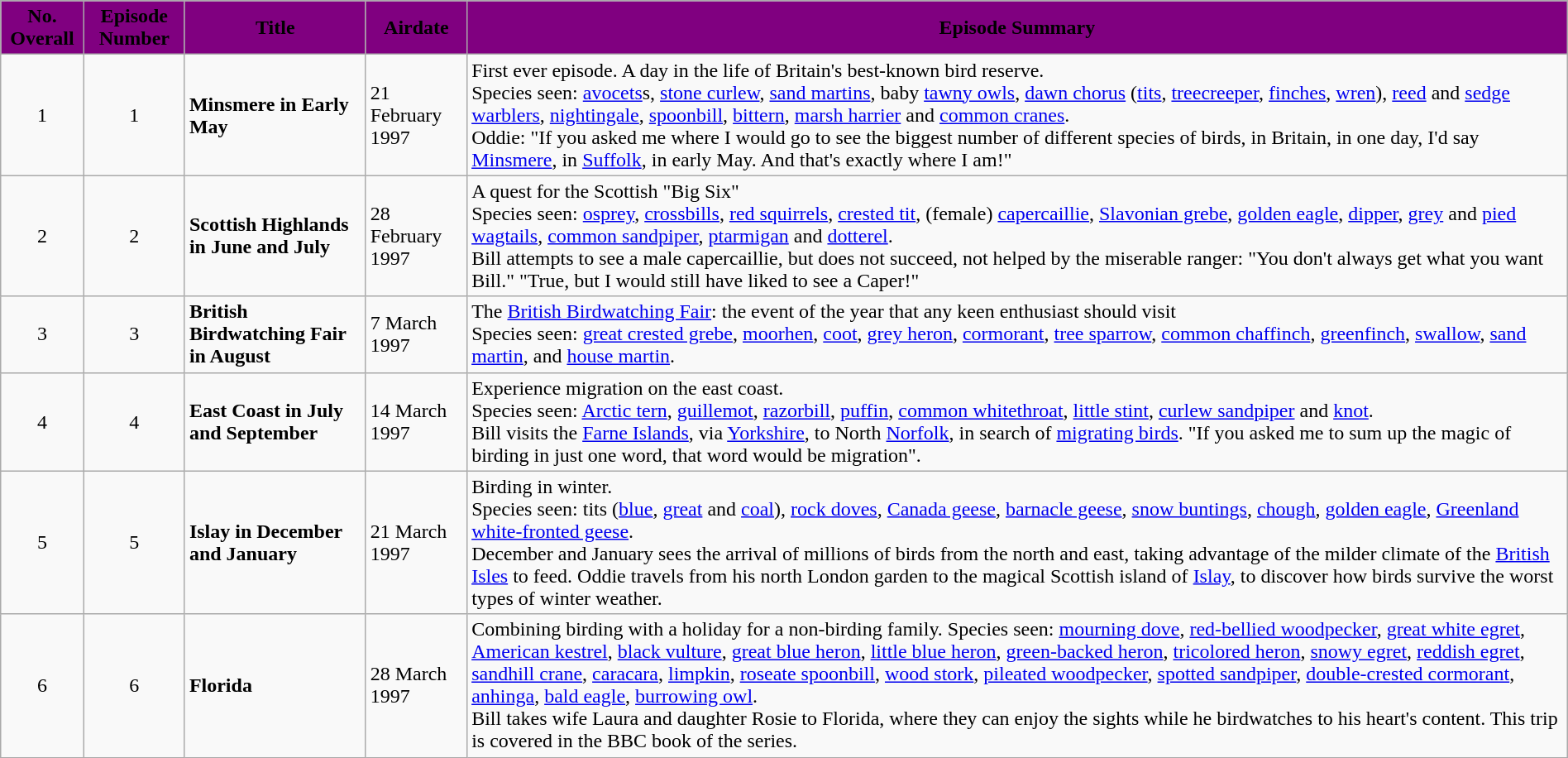<table width="100%" class="wikitable">
<tr style="background:purple; text-align:center;">
<td><strong>No. Overall</strong></td>
<td><strong>Episode Number</strong></td>
<td><strong>Title</strong></td>
<td><strong>Airdate</strong></td>
<td><strong>Episode Summary</strong></td>
</tr>
<tr>
<td style="text-align:center;">1</td>
<td style="text-align:center;">1</td>
<td><strong>Minsmere in Early May</strong></td>
<td>21 February 1997</td>
<td>First ever episode. A day in the life of Britain's best-known bird reserve.<br>Species seen: <a href='#'>avocets</a>s, <a href='#'>stone curlew</a>, <a href='#'>sand martins</a>, baby <a href='#'>tawny owls</a>, <a href='#'>dawn chorus</a> (<a href='#'>tits</a>, <a href='#'>treecreeper</a>, <a href='#'>finches</a>, <a href='#'>wren</a>), <a href='#'>reed</a> and <a href='#'>sedge warblers</a>, <a href='#'>nightingale</a>, <a href='#'>spoonbill</a>, <a href='#'>bittern</a>, <a href='#'>marsh harrier</a> and <a href='#'>common cranes</a>.<br>Oddie:
"If you asked me where I would go to see the biggest number of different species of birds, in Britain, in one day, I'd say <a href='#'>Minsmere</a>, in <a href='#'>Suffolk</a>, in early May. And that's exactly where I am!"</td>
</tr>
<tr>
<td style="text-align:center;">2</td>
<td style="text-align:center;">2</td>
<td><strong>Scottish Highlands in June and July</strong></td>
<td>28 February 1997</td>
<td>A quest for the Scottish "Big Six"<br>Species seen: <a href='#'>osprey</a>, <a href='#'>crossbills</a>, <a href='#'>red squirrels</a>, <a href='#'>crested tit</a>, (female) <a href='#'>capercaillie</a>, <a href='#'>Slavonian grebe</a>, <a href='#'>golden eagle</a>, <a href='#'>dipper</a>, <a href='#'>grey</a> and <a href='#'>pied wagtails</a>, <a href='#'>common sandpiper</a>, <a href='#'>ptarmigan</a> and <a href='#'>dotterel</a>.<br>Bill attempts to see a male capercaillie, but does not succeed, not helped by the miserable ranger:
"You don't always get what you want Bill."
"True, but I would still have liked to see a Caper!"</td>
</tr>
<tr>
<td style="text-align:center;">3</td>
<td style="text-align:center;">3</td>
<td><strong>British Birdwatching Fair in August</strong></td>
<td>7 March 1997</td>
<td>The <a href='#'>British Birdwatching Fair</a>: the event of the year that any keen enthusiast should visit<br>Species seen: <a href='#'>great crested grebe</a>, <a href='#'>moorhen</a>, <a href='#'>coot</a>, <a href='#'>grey heron</a>, <a href='#'>cormorant</a>, <a href='#'>tree sparrow</a>, <a href='#'>common chaffinch</a>, <a href='#'>greenfinch</a>, <a href='#'>swallow</a>, <a href='#'>sand martin</a>, and <a href='#'>house martin</a>.</td>
</tr>
<tr>
<td style="text-align:center;">4</td>
<td style="text-align:center;">4</td>
<td><strong>East Coast in July and September</strong></td>
<td>14 March 1997</td>
<td>Experience migration on the east coast.<br>Species seen: <a href='#'>Arctic tern</a>, <a href='#'>guillemot</a>, <a href='#'>razorbill</a>, <a href='#'>puffin</a>, <a href='#'>common whitethroat</a>, <a href='#'>little stint</a>, <a href='#'>curlew sandpiper</a> and <a href='#'>knot</a>.<br>Bill visits the <a href='#'>Farne Islands</a>, via <a href='#'>Yorkshire</a>, to North <a href='#'>Norfolk</a>, in search of <a href='#'>migrating birds</a>.
"If you asked me to sum up the magic of birding in just one word, that word would be migration".</td>
</tr>
<tr>
<td style="text-align:center;">5</td>
<td style="text-align:center;">5</td>
<td><strong>Islay in December and January</strong></td>
<td>21 March 1997</td>
<td>Birding in winter.<br>Species seen: tits (<a href='#'>blue</a>, <a href='#'>great</a> and <a href='#'>coal</a>), <a href='#'>rock doves</a>, <a href='#'>Canada geese</a>, <a href='#'>barnacle geese</a>, <a href='#'>snow buntings</a>, <a href='#'>chough</a>, <a href='#'>golden eagle</a>, <a href='#'>Greenland white-fronted geese</a>.<br>December and January sees the arrival of millions of birds from the north and east, taking advantage of the milder climate of the <a href='#'>British Isles</a> to feed. Oddie travels from his north London garden to the magical Scottish island of <a href='#'>Islay</a>, to discover how birds survive the worst types of winter weather.</td>
</tr>
<tr>
<td style="text-align:center;">6</td>
<td style="text-align:center;">6</td>
<td><strong>Florida</strong></td>
<td>28 March 1997</td>
<td>Combining birding with a holiday for a non-birding family. Species seen: <a href='#'>mourning dove</a>, <a href='#'>red-bellied woodpecker</a>, <a href='#'>great white egret</a>, <a href='#'>American kestrel</a>, <a href='#'>black vulture</a>, <a href='#'>great blue heron</a>, <a href='#'>little blue heron</a>, <a href='#'>green-backed heron</a>, <a href='#'>tricolored heron</a>, <a href='#'>snowy egret</a>, <a href='#'>reddish egret</a>, <a href='#'>sandhill crane</a>, <a href='#'>caracara</a>, <a href='#'>limpkin</a>, <a href='#'>roseate spoonbill</a>, <a href='#'>wood stork</a>, <a href='#'>pileated woodpecker</a>, <a href='#'>spotted sandpiper</a>, <a href='#'>double-crested cormorant</a>, <a href='#'>anhinga</a>, <a href='#'>bald eagle</a>, <a href='#'>burrowing owl</a>.<br>Bill takes wife Laura and daughter Rosie to Florida, where they can enjoy the sights while he birdwatches to his heart's content. This trip is covered in the BBC book of the series.</td>
</tr>
</table>
